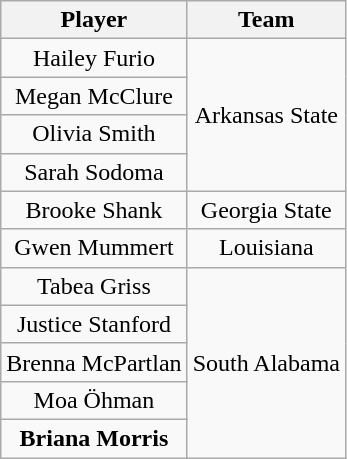<table class="wikitable" style="text-align: center;">
<tr>
<th>Player</th>
<th>Team</th>
</tr>
<tr>
<td>Hailey Furio</td>
<td rowspan=4>Arkansas State</td>
</tr>
<tr>
<td>Megan McClure</td>
</tr>
<tr>
<td>Olivia Smith</td>
</tr>
<tr>
<td>Sarah Sodoma</td>
</tr>
<tr>
<td>Brooke Shank</td>
<td>Georgia State</td>
</tr>
<tr>
<td>Gwen Mummert</td>
<td>Louisiana</td>
</tr>
<tr>
<td>Tabea Griss</td>
<td rowspan=5>South Alabama</td>
</tr>
<tr>
<td>Justice Stanford</td>
</tr>
<tr>
<td>Brenna McPartlan</td>
</tr>
<tr>
<td>Moa Öhman</td>
</tr>
<tr>
<td><strong>Briana Morris</strong></td>
</tr>
</table>
